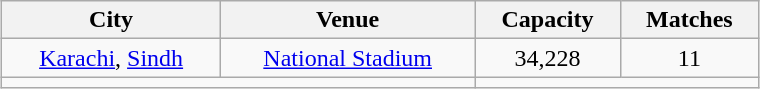<table class="wikitable" style="text-align:center; width:40%; margin:auto">
<tr>
<th>City</th>
<th>Venue</th>
<th>Capacity</th>
<th>Matches</th>
</tr>
<tr>
<td><a href='#'>Karachi</a>, <a href='#'>Sindh</a></td>
<td><a href='#'>National Stadium</a></td>
<td>34,228</td>
<td>11</td>
</tr>
<tr>
<td colspan=2></td>
<td colspan=2></td>
</tr>
</table>
